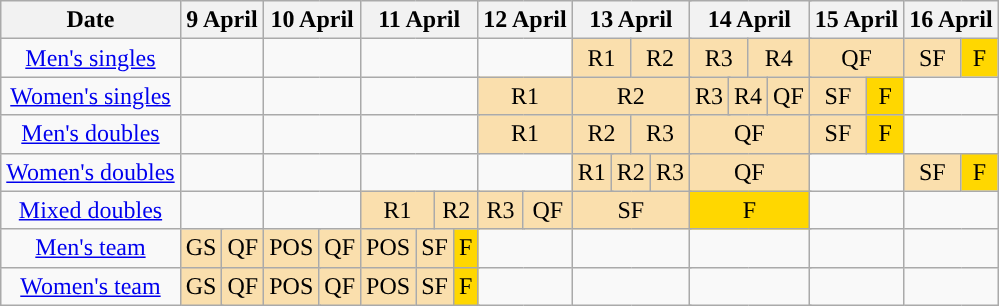<table class="wikitable" style="text-align: center;">
<tr valign="bottom">
<th>Date</th>
<th colspan="3">9 April</th>
<th colspan="3">10 April</th>
<th colspan="6">11 April</th>
<th colspan="6">12 April</th>
<th colspan="6">13 April</th>
<th colspan="6">14 April</th>
<th colspan="2">15 April</th>
<th colspan="2">16 April</th>
</tr>
<tr>
<td><a href='#'>Men's singles</a></td>
<td colspan="3"></td>
<td colspan="3"></td>
<td colspan="6"></td>
<td colspan="6"></td>
<td colspan="3" style="background: #FADFAD">R1</td>
<td colspan="3" style="background: #FADFAD">R2</td>
<td colspan="3" style="background: #FADFAD">R3</td>
<td colspan="3" style="background: #FADFAD">R4</td>
<td colspan="2" style="background: #FADFAD">QF</td>
<td style="background: #FADFAD">SF</td>
<td style="background: #FFD700">F</td>
</tr>
<tr>
<td><a href='#'>Women's singles</a></td>
<td colspan="3"></td>
<td colspan="3"></td>
<td colspan="6"></td>
<td colspan="6" style="background: #FADFAD">R1</td>
<td colspan="6" style="background: #FADFAD">R2</td>
<td colspan="2" style="background: #FADFAD">R3</td>
<td colspan="2" style="background: #FADFAD">R4</td>
<td colspan="2" style="background: #FADFAD">QF</td>
<td style="background: #FADFAD">SF</td>
<td style="background: #FFD700">F</td>
<td colspan="2"></td>
</tr>
<tr>
<td><a href='#'>Men's doubles</a></td>
<td colspan="3"></td>
<td colspan="3"></td>
<td colspan="6"></td>
<td colspan="6" style="background: #FADFAD">R1</td>
<td colspan="3" style="background: #FADFAD">R2</td>
<td colspan="3" style="background: #FADFAD">R3</td>
<td colspan="6" style="background: #FADFAD">QF</td>
<td style="background: #FADFAD">SF</td>
<td style="background: #FFD700">F</td>
<td colspan="2"></td>
</tr>
<tr>
<td><a href='#'>Women's doubles</a></td>
<td colspan="3"></td>
<td colspan="3"></td>
<td colspan="6"></td>
<td colspan="6"></td>
<td colspan="2" style="background: #FADFAD">R1</td>
<td colspan="2" style="background: #FADFAD">R2</td>
<td colspan="2" style="background: #FADFAD">R3</td>
<td colspan="6" style="background: #FADFAD">QF</td>
<td colspan="2"></td>
<td style="background: #FADFAD">SF</td>
<td style="background: #FFD700">F</td>
</tr>
<tr>
<td><a href='#'>Mixed doubles</a></td>
<td colspan="3"></td>
<td colspan="3"></td>
<td colspan="3" style="background: #FADFAD">R1</td>
<td colspan="3" style="background: #FADFAD">R2</td>
<td colspan="3" style="background: #FADFAD">R3</td>
<td colspan="3" style="background: #FADFAD">QF</td>
<td colspan="6" style="background: #FADFAD">SF</td>
<td colspan="6" style="background: #FFD700">F</td>
<td colspan="2"></td>
<td colspan="2"></td>
</tr>
<tr>
<td><a href='#'>Men's team</a></td>
<td colspan="2" style="background: #FADFAD">GS</td>
<td style="background: #FADFAD">QF</td>
<td colspan="2" style="background: #FADFAD">POS</td>
<td style="background: #FADFAD">QF</td>
<td colspan="2" style="background: #FADFAD">POS</td>
<td colspan="2" style="background: #FADFAD">SF</td>
<td colspan="2" style="background: #FFD700">F</td>
<td colspan="6"></td>
<td colspan="6"></td>
<td colspan="6"></td>
<td colspan="2"></td>
<td colspan="2"></td>
</tr>
<tr>
<td><a href='#'>Women's team</a></td>
<td colspan="2" style="background: #FADFAD">GS</td>
<td style="background: #FADFAD">QF</td>
<td colspan="2" style="background: #FADFAD">POS</td>
<td style="background: #FADFAD">QF</td>
<td colspan="2" style="background: #FADFAD">POS</td>
<td colspan="2" style="background: #FADFAD">SF</td>
<td colspan="2" style="background: #FFD700">F</td>
<td colspan="6"></td>
<td colspan="6"></td>
<td colspan="6"></td>
<td colspan="2"></td>
<td colspan="2"></td>
</tr>
</table>
